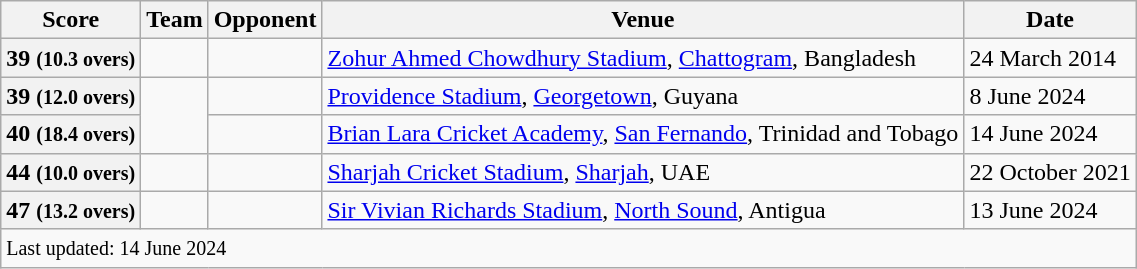<table class="wikitable sortable">
<tr>
<th>Score</th>
<th>Team</th>
<th>Opponent</th>
<th>Venue</th>
<th>Date</th>
</tr>
<tr>
<th>39 <small>(10.3 overs)</small></th>
<td></td>
<td></td>
<td><a href='#'>Zohur Ahmed Chowdhury Stadium</a>, <a href='#'>Chattogram</a>, Bangladesh</td>
<td>24 March 2014</td>
</tr>
<tr>
<th>39 <small>(12.0 overs)</small></th>
<td rowspan=2></td>
<td></td>
<td><a href='#'>Providence Stadium</a>, <a href='#'>Georgetown</a>, Guyana</td>
<td>8 June 2024</td>
</tr>
<tr>
<th>40 <small>(18.4 overs)</small></th>
<td></td>
<td><a href='#'>Brian Lara Cricket Academy</a>, <a href='#'>San Fernando</a>, Trinidad and Tobago</td>
<td>14 June 2024</td>
</tr>
<tr>
<th>44 <small>(10.0 overs)</small></th>
<td></td>
<td></td>
<td><a href='#'>Sharjah Cricket Stadium</a>, <a href='#'>Sharjah</a>, UAE</td>
<td>22 October 2021</td>
</tr>
<tr>
<th>47 <small>(13.2 overs)</small></th>
<td></td>
<td></td>
<td><a href='#'>Sir Vivian Richards Stadium</a>, <a href='#'>North Sound</a>, Antigua</td>
<td>13 June 2024</td>
</tr>
<tr>
<td colspan="6"><small>Last updated: 14 June 2024</small></td>
</tr>
</table>
